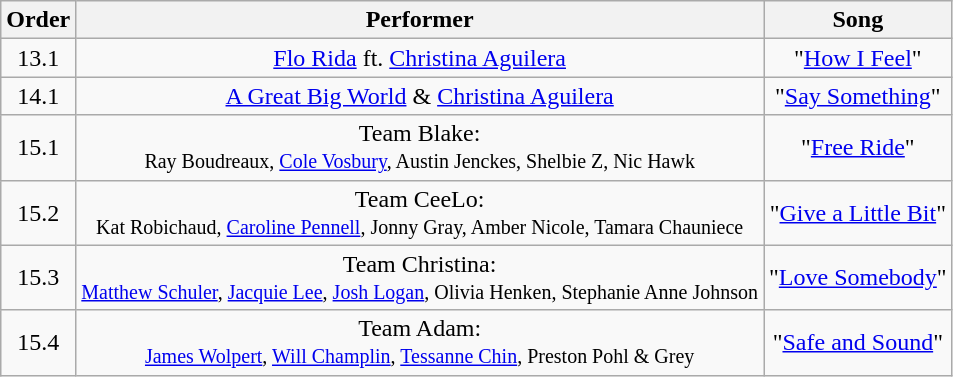<table class="wikitable" style="text-align:center;">
<tr>
<th>Order</th>
<th>Performer</th>
<th>Song</th>
</tr>
<tr>
<td>13.1</td>
<td><a href='#'>Flo Rida</a> ft. <a href='#'>Christina Aguilera</a></td>
<td>"<a href='#'>How I Feel</a>"</td>
</tr>
<tr>
<td>14.1</td>
<td><a href='#'>A Great Big World</a> & <a href='#'>Christina Aguilera</a></td>
<td>"<a href='#'>Say Something</a>"</td>
</tr>
<tr>
<td>15.1</td>
<td>Team Blake: <br><small>Ray Boudreaux, <a href='#'>Cole Vosbury</a>, Austin Jenckes, Shelbie Z, Nic Hawk</small></td>
<td>"<a href='#'>Free Ride</a>"</td>
</tr>
<tr>
<td>15.2</td>
<td>Team CeeLo: <br><small>Kat Robichaud, <a href='#'>Caroline Pennell</a>, Jonny Gray, Amber Nicole, Tamara Chauniece</small></td>
<td>"<a href='#'>Give a Little Bit</a>"</td>
</tr>
<tr>
<td>15.3</td>
<td>Team Christina: <br><small><a href='#'>Matthew Schuler</a>, <a href='#'>Jacquie Lee</a>, <a href='#'>Josh Logan</a>, Olivia Henken, Stephanie Anne Johnson</small></td>
<td>"<a href='#'>Love Somebody</a>"</td>
</tr>
<tr>
<td>15.4</td>
<td>Team Adam: <br><small><a href='#'>James Wolpert</a>, <a href='#'>Will Champlin</a>, <a href='#'>Tessanne Chin</a>, Preston Pohl & Grey</small></td>
<td>"<a href='#'>Safe and Sound</a>"</td>
</tr>
</table>
